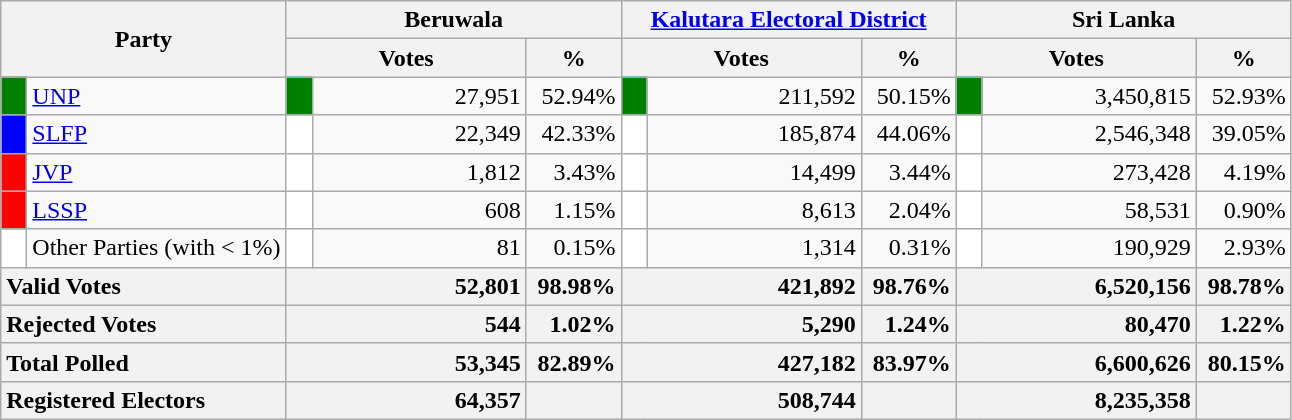<table class="wikitable">
<tr>
<th colspan="2" width="144px"rowspan="2">Party</th>
<th colspan="3" width="216px">Beruwala</th>
<th colspan="3" width="216px"><a href='#'>Kalutara Electoral District</a></th>
<th colspan="3" width="216px">Sri Lanka</th>
</tr>
<tr>
<th colspan="2" width="144px">Votes</th>
<th>%</th>
<th colspan="2" width="144px">Votes</th>
<th>%</th>
<th colspan="2" width="144px">Votes</th>
<th>%</th>
</tr>
<tr>
<td style="background-color:green;" width="10px"></td>
<td style="text-align:left;"><a href='#'>UNP</a></td>
<td style="background-color:green;" width="10px"></td>
<td style="text-align:right;">27,951</td>
<td style="text-align:right;">52.94%</td>
<td style="background-color:green;" width="10px"></td>
<td style="text-align:right;">211,592</td>
<td style="text-align:right;">50.15%</td>
<td style="background-color:green;" width="10px"></td>
<td style="text-align:right;">3,450,815</td>
<td style="text-align:right;">52.93%</td>
</tr>
<tr>
<td style="background-color:blue;" width="10px"></td>
<td style="text-align:left;"><a href='#'>SLFP</a></td>
<td style="background-color:white;" width="10px"></td>
<td style="text-align:right;">22,349</td>
<td style="text-align:right;">42.33%</td>
<td style="background-color:white;" width="10px"></td>
<td style="text-align:right;">185,874</td>
<td style="text-align:right;">44.06%</td>
<td style="background-color:white;" width="10px"></td>
<td style="text-align:right;">2,546,348</td>
<td style="text-align:right;">39.05%</td>
</tr>
<tr>
<td style="background-color:red;" width="10px"></td>
<td style="text-align:left;"><a href='#'>JVP</a></td>
<td style="background-color:white;" width="10px"></td>
<td style="text-align:right;">1,812</td>
<td style="text-align:right;">3.43%</td>
<td style="background-color:white;" width="10px"></td>
<td style="text-align:right;">14,499</td>
<td style="text-align:right;">3.44%</td>
<td style="background-color:white;" width="10px"></td>
<td style="text-align:right;">273,428</td>
<td style="text-align:right;">4.19%</td>
</tr>
<tr>
<td style="background-color:red;" width="10px"></td>
<td style="text-align:left;"><a href='#'>LSSP</a></td>
<td style="background-color:white;" width="10px"></td>
<td style="text-align:right;">608</td>
<td style="text-align:right;">1.15%</td>
<td style="background-color:white;" width="10px"></td>
<td style="text-align:right;">8,613</td>
<td style="text-align:right;">2.04%</td>
<td style="background-color:white;" width="10px"></td>
<td style="text-align:right;">58,531</td>
<td style="text-align:right;">0.90%</td>
</tr>
<tr>
<td style="background-color:white;" width="10px"></td>
<td style="text-align:left;">Other Parties (with < 1%)</td>
<td style="background-color:white;" width="10px"></td>
<td style="text-align:right;">81</td>
<td style="text-align:right;">0.15%</td>
<td style="background-color:white;" width="10px"></td>
<td style="text-align:right;">1,314</td>
<td style="text-align:right;">0.31%</td>
<td style="background-color:white;" width="10px"></td>
<td style="text-align:right;">190,929</td>
<td style="text-align:right;">2.93%</td>
</tr>
<tr>
<th colspan="2" width="144px"style="text-align:left;">Valid Votes</th>
<th style="text-align:right;"colspan="2" width="144px">52,801</th>
<th style="text-align:right;">98.98%</th>
<th style="text-align:right;"colspan="2" width="144px">421,892</th>
<th style="text-align:right;">98.76%</th>
<th style="text-align:right;"colspan="2" width="144px">6,520,156</th>
<th style="text-align:right;">98.78%</th>
</tr>
<tr>
<th colspan="2" width="144px"style="text-align:left;">Rejected Votes</th>
<th style="text-align:right;"colspan="2" width="144px">544</th>
<th style="text-align:right;">1.02%</th>
<th style="text-align:right;"colspan="2" width="144px">5,290</th>
<th style="text-align:right;">1.24%</th>
<th style="text-align:right;"colspan="2" width="144px">80,470</th>
<th style="text-align:right;">1.22%</th>
</tr>
<tr>
<th colspan="2" width="144px"style="text-align:left;">Total Polled</th>
<th style="text-align:right;"colspan="2" width="144px">53,345</th>
<th style="text-align:right;">82.89%</th>
<th style="text-align:right;"colspan="2" width="144px">427,182</th>
<th style="text-align:right;">83.97%</th>
<th style="text-align:right;"colspan="2" width="144px">6,600,626</th>
<th style="text-align:right;">80.15%</th>
</tr>
<tr>
<th colspan="2" width="144px"style="text-align:left;">Registered Electors</th>
<th style="text-align:right;"colspan="2" width="144px">64,357</th>
<th></th>
<th style="text-align:right;"colspan="2" width="144px">508,744</th>
<th></th>
<th style="text-align:right;"colspan="2" width="144px">8,235,358</th>
<th></th>
</tr>
</table>
